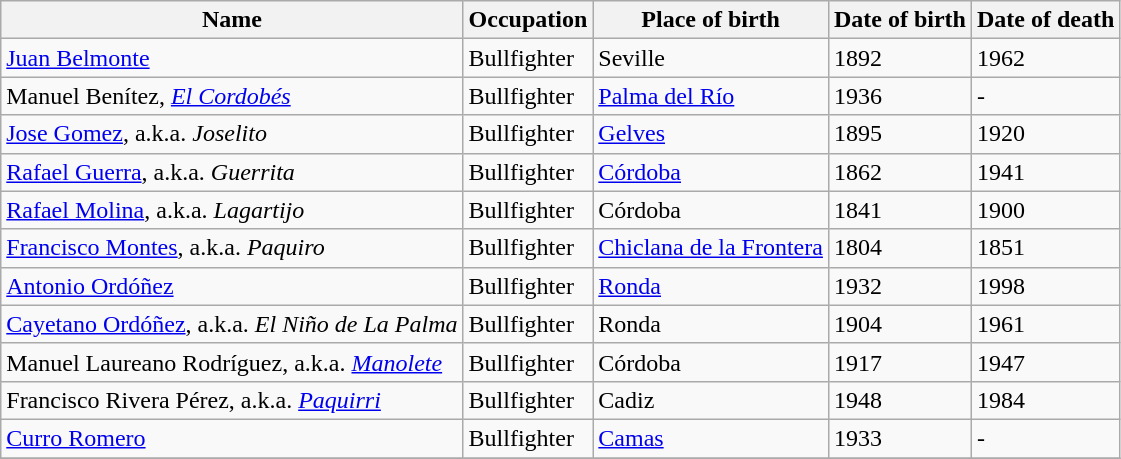<table class="wikitable">
<tr>
<th align=center>Name</th>
<th align=center>Occupation</th>
<th align=center nowrap>Place of birth</th>
<th align=center nowrap>Date of birth</th>
<th align=center nowrap>Date of death</th>
</tr>
<tr>
<td><a href='#'>Juan Belmonte</a></td>
<td>Bullfighter</td>
<td>Seville</td>
<td>1892</td>
<td>1962</td>
</tr>
<tr>
<td>Manuel Benítez,  <em><a href='#'>El Cordobés</a></em></td>
<td>Bullfighter</td>
<td><a href='#'>Palma del Río</a></td>
<td>1936</td>
<td>-</td>
</tr>
<tr>
<td><a href='#'>Jose Gomez</a>, a.k.a. <em>Joselito</em></td>
<td>Bullfighter</td>
<td><a href='#'>Gelves</a></td>
<td>1895</td>
<td>1920</td>
</tr>
<tr>
<td><a href='#'>Rafael Guerra</a>, a.k.a. <em>Guerrita</em></td>
<td>Bullfighter</td>
<td><a href='#'>Córdoba</a></td>
<td>1862</td>
<td>1941</td>
</tr>
<tr>
<td><a href='#'>Rafael Molina</a>, a.k.a. <em>Lagartijo</em></td>
<td>Bullfighter</td>
<td>Córdoba</td>
<td>1841</td>
<td>1900</td>
</tr>
<tr>
<td><a href='#'>Francisco Montes</a>, a.k.a. <em>Paquiro</em></td>
<td>Bullfighter</td>
<td><a href='#'>Chiclana de la Frontera</a></td>
<td>1804</td>
<td>1851</td>
</tr>
<tr>
<td><a href='#'>Antonio Ordóñez</a></td>
<td>Bullfighter</td>
<td><a href='#'>Ronda</a></td>
<td>1932</td>
<td>1998</td>
</tr>
<tr>
<td><a href='#'>Cayetano Ordóñez</a>, a.k.a. <em>El Niño de La Palma</em></td>
<td>Bullfighter</td>
<td>Ronda</td>
<td>1904</td>
<td>1961</td>
</tr>
<tr>
<td>Manuel Laureano Rodríguez, a.k.a. <em><a href='#'>Manolete</a></em></td>
<td>Bullfighter</td>
<td>Córdoba</td>
<td>1917</td>
<td>1947</td>
</tr>
<tr>
<td>Francisco Rivera Pérez, a.k.a. <em><a href='#'>Paquirri</a></em></td>
<td>Bullfighter</td>
<td>Cadiz</td>
<td>1948</td>
<td>1984</td>
</tr>
<tr>
<td><a href='#'>Curro Romero</a></td>
<td>Bullfighter</td>
<td><a href='#'>Camas</a></td>
<td>1933</td>
<td>-</td>
</tr>
<tr>
</tr>
</table>
